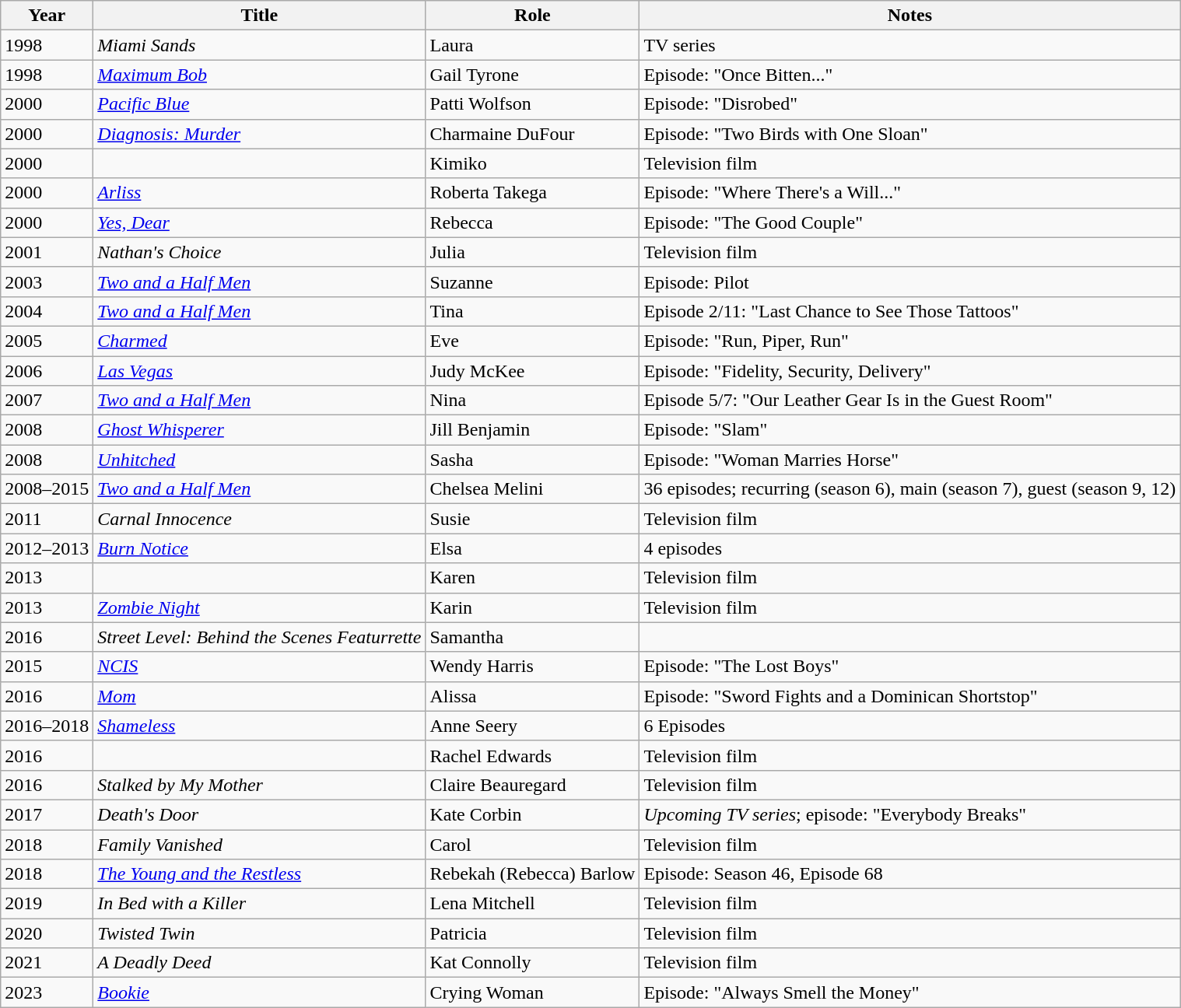<table class="wikitable sortable">
<tr>
<th>Year</th>
<th>Title</th>
<th>Role</th>
<th class="unsortable">Notes</th>
</tr>
<tr>
<td>1998</td>
<td><em>Miami Sands</em></td>
<td>Laura</td>
<td>TV series</td>
</tr>
<tr>
<td>1998</td>
<td><em><a href='#'>Maximum Bob</a></em></td>
<td>Gail Tyrone</td>
<td>Episode: "Once Bitten..."</td>
</tr>
<tr>
<td>2000</td>
<td><em><a href='#'>Pacific Blue</a></em></td>
<td>Patti Wolfson</td>
<td>Episode: "Disrobed"</td>
</tr>
<tr>
<td>2000</td>
<td><em><a href='#'>Diagnosis: Murder</a></em></td>
<td>Charmaine DuFour</td>
<td>Episode: "Two Birds with One Sloan"</td>
</tr>
<tr>
<td>2000</td>
<td><em></em></td>
<td>Kimiko</td>
<td>Television film</td>
</tr>
<tr>
<td>2000</td>
<td><em><a href='#'>Arliss</a></em></td>
<td>Roberta Takega</td>
<td>Episode: "Where There's a Will..."</td>
</tr>
<tr>
<td>2000</td>
<td><em><a href='#'>Yes, Dear</a></em></td>
<td>Rebecca</td>
<td>Episode: "The Good Couple"</td>
</tr>
<tr>
<td>2001</td>
<td><em>Nathan's Choice</em></td>
<td>Julia</td>
<td>Television film</td>
</tr>
<tr>
<td>2003</td>
<td><em><a href='#'>Two and a Half Men</a></em></td>
<td>Suzanne</td>
<td>Episode: Pilot</td>
</tr>
<tr>
<td>2004</td>
<td><em><a href='#'>Two and a Half Men</a></em></td>
<td>Tina</td>
<td>Episode 2/11: "Last Chance to See Those Tattoos"</td>
</tr>
<tr>
<td>2005</td>
<td><em><a href='#'>Charmed</a></em></td>
<td>Eve</td>
<td>Episode: "Run, Piper, Run"</td>
</tr>
<tr>
<td>2006</td>
<td><em><a href='#'>Las Vegas</a></em></td>
<td>Judy McKee</td>
<td>Episode: "Fidelity, Security, Delivery"</td>
</tr>
<tr>
<td>2007</td>
<td><em><a href='#'>Two and a Half Men</a></em></td>
<td>Nina</td>
<td>Episode 5/7: "Our Leather Gear Is in the Guest Room"</td>
</tr>
<tr>
<td>2008</td>
<td><em><a href='#'>Ghost Whisperer</a></em></td>
<td>Jill Benjamin</td>
<td>Episode: "Slam"</td>
</tr>
<tr>
<td>2008</td>
<td><em><a href='#'>Unhitched</a></em></td>
<td>Sasha</td>
<td>Episode: "Woman Marries Horse"</td>
</tr>
<tr>
<td>2008–2015</td>
<td><em><a href='#'>Two and a Half Men</a></em></td>
<td>Chelsea Melini</td>
<td>36 episodes; recurring (season 6), main (season 7), guest (season 9, 12)</td>
</tr>
<tr>
<td>2011</td>
<td><em>Carnal Innocence</em></td>
<td>Susie</td>
<td>Television film</td>
</tr>
<tr>
<td>2012–2013</td>
<td><em><a href='#'>Burn Notice</a></em></td>
<td>Elsa</td>
<td>4 episodes</td>
</tr>
<tr>
<td>2013</td>
<td><em></em></td>
<td>Karen</td>
<td>Television film</td>
</tr>
<tr>
<td>2013</td>
<td><em><a href='#'>Zombie Night</a></em></td>
<td>Karin</td>
<td>Television film</td>
</tr>
<tr>
<td>2016</td>
<td><em>Street Level: Behind the Scenes Featurrette</em></td>
<td>Samantha</td>
<td></td>
</tr>
<tr>
<td>2015</td>
<td><em><a href='#'>NCIS</a></em></td>
<td>Wendy Harris</td>
<td>Episode: "The Lost Boys"</td>
</tr>
<tr>
<td>2016</td>
<td><em><a href='#'>Mom</a></em></td>
<td>Alissa</td>
<td>Episode: "Sword Fights and a Dominican Shortstop"</td>
</tr>
<tr>
<td>2016–2018</td>
<td><em><a href='#'>Shameless</a></em></td>
<td>Anne Seery</td>
<td>6 Episodes</td>
</tr>
<tr>
<td>2016</td>
<td><em></em></td>
<td>Rachel Edwards</td>
<td>Television film</td>
</tr>
<tr>
<td>2016</td>
<td><em>Stalked by My Mother</em></td>
<td>Claire Beauregard</td>
<td>Television film</td>
</tr>
<tr>
<td>2017</td>
<td><em>Death's Door</em></td>
<td>Kate Corbin</td>
<td><em>Upcoming TV series</em>; episode: "Everybody Breaks"</td>
</tr>
<tr>
<td>2018</td>
<td><em>Family Vanished</em></td>
<td>Carol</td>
<td>Television film</td>
</tr>
<tr>
<td>2018</td>
<td><em><a href='#'>The Young and the Restless</a></em></td>
<td>Rebekah (Rebecca) Barlow</td>
<td>Episode: Season 46, Episode 68</td>
</tr>
<tr>
<td>2019</td>
<td><em>In Bed with a Killer</em></td>
<td>Lena Mitchell</td>
<td>Television film</td>
</tr>
<tr>
<td>2020</td>
<td><em>Twisted Twin</em></td>
<td>Patricia</td>
<td>Television film</td>
</tr>
<tr>
<td>2021</td>
<td><em>A Deadly Deed</em></td>
<td>Kat Connolly</td>
<td>Television film</td>
</tr>
<tr>
<td>2023</td>
<td><em><a href='#'>Bookie</a></em></td>
<td>Crying Woman</td>
<td>Episode: "Always Smell the Money"</td>
</tr>
</table>
